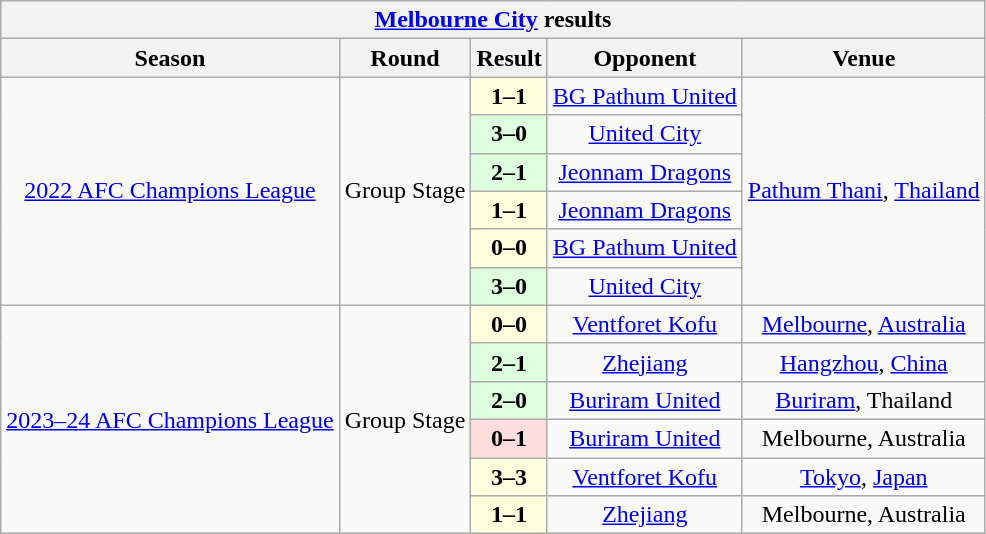<table class="wikitable" style="text-align:">
<tr>
<th colspan=5><a href='#'>Melbourne City</a> results</th>
</tr>
<tr>
<th>Season</th>
<th>Round</th>
<th>Result</th>
<th>Opponent</th>
<th>Venue</th>
</tr>
<tr align=center>
<td rowspan="6" align=center><a href='#'>2022 AFC Champions League</a></td>
<td rowspan="6">Group Stage</td>
<td bgcolor=#ffffdd><strong>1–1</strong></td>
<td> <a href='#'>BG Pathum United</a></td>
<td rowspan="6"><a href='#'>Pathum Thani</a>, <a href='#'>Thailand</a></td>
</tr>
<tr align=center>
<td bgcolor=#ddffdd><strong>3–0</strong></td>
<td> <a href='#'>United City</a></td>
</tr>
<tr align=center>
<td bgcolor=#ddffdd><strong>2–1</strong></td>
<td> <a href='#'>Jeonnam Dragons</a></td>
</tr>
<tr align=center>
<td bgcolor=#ffffdd><strong>1–1</strong></td>
<td> <a href='#'>Jeonnam Dragons</a></td>
</tr>
<tr align=center>
<td bgcolor=#ffffdd><strong>0–0</strong></td>
<td> <a href='#'>BG Pathum United</a></td>
</tr>
<tr align=center>
<td bgcolor=#ddffdd><strong>3–0</strong></td>
<td> <a href='#'>United City</a></td>
</tr>
<tr align=center>
<td rowspan="6" align=center><a href='#'>2023–24 AFC Champions League</a></td>
<td rowspan="6">Group Stage</td>
<td bgcolor=#ffffdd><strong>0–0</strong></td>
<td> <a href='#'>Ventforet Kofu</a></td>
<td><a href='#'>Melbourne</a>, <a href='#'>Australia</a></td>
</tr>
<tr align=center>
<td bgcolor=#ddffdd><strong>2–1</strong></td>
<td> <a href='#'>Zhejiang</a></td>
<td><a href='#'>Hangzhou</a>, <a href='#'>China</a></td>
</tr>
<tr align=center>
<td bgcolor=#ddffdd><strong>2–0</strong></td>
<td> <a href='#'>Buriram United</a></td>
<td><a href='#'>Buriram</a>, Thailand</td>
</tr>
<tr align=center>
<td bgcolor=#ffdddd><strong>0–1</strong></td>
<td> <a href='#'>Buriram United</a></td>
<td>Melbourne, Australia</td>
</tr>
<tr align=center>
<td bgcolor=#ffffdd><strong>3–3</strong></td>
<td> <a href='#'>Ventforet Kofu</a></td>
<td><a href='#'>Tokyo</a>, <a href='#'>Japan</a></td>
</tr>
<tr align=center>
<td bgcolor=#ffffdd><strong>1–1</strong></td>
<td> <a href='#'>Zhejiang</a></td>
<td>Melbourne, Australia</td>
</tr>
</table>
